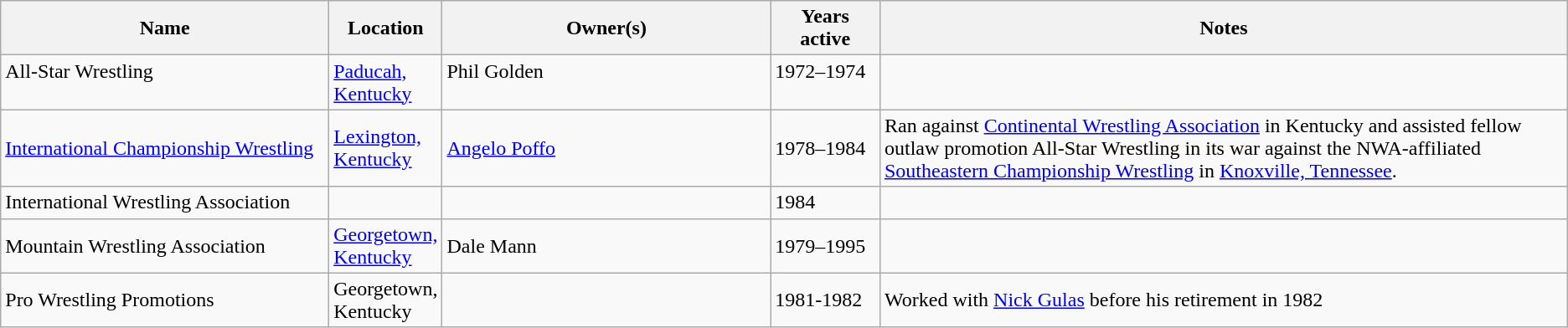<table class=wikitable>
<tr>
<th width="21%">Name</th>
<th width="7%">Location</th>
<th width="21%">Owner(s)</th>
<th width="7%">Years active</th>
<th width="55%">Notes</th>
</tr>
<tr valign="top">
<td>All-Star Wrestling</td>
<td><a href='#'>Paducah, Kentucky</a></td>
<td>Phil Golden</td>
<td>1972–1974</td>
<td></td>
</tr>
<tr>
<td><a href='#'>International Championship Wrestling</a></td>
<td><a href='#'>Lexington, Kentucky</a></td>
<td><a href='#'>Angelo Poffo</a></td>
<td>1978–1984</td>
<td>Ran against <a href='#'>Continental Wrestling Association</a> in Kentucky and assisted fellow outlaw promotion All-Star Wrestling in its war against the NWA-affiliated <a href='#'>Southeastern Championship Wrestling</a> in <a href='#'>Knoxville, Tennessee</a>.</td>
</tr>
<tr>
<td>International Wrestling Association</td>
<td></td>
<td></td>
<td>1984</td>
<td></td>
</tr>
<tr>
<td>Mountain Wrestling Association </td>
<td><a href='#'>Georgetown, Kentucky</a></td>
<td>Dale Mann</td>
<td>1979–1995</td>
<td></td>
</tr>
<tr>
<td>Pro Wrestling Promotions</td>
<td>Georgetown, Kentucky</td>
<td></td>
<td>1981-1982</td>
<td>Worked with <a href='#'>Nick Gulas</a> before his retirement in 1982</td>
</tr>
</table>
